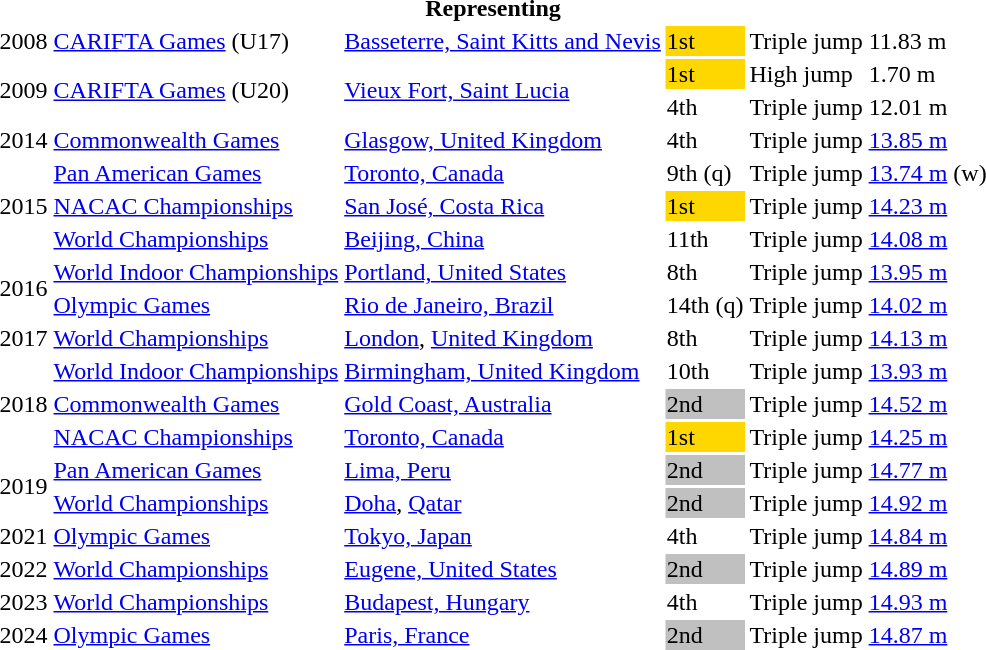<table>
<tr>
<th colspan="6">Representing </th>
</tr>
<tr>
<td>2008</td>
<td><a href='#'>CARIFTA Games</a> (U17)</td>
<td><a href='#'>Basseterre, Saint Kitts and Nevis</a></td>
<td bgcolor=gold>1st</td>
<td>Triple jump</td>
<td>11.83 m</td>
</tr>
<tr>
<td rowspan=2>2009</td>
<td rowspan=2><a href='#'>CARIFTA Games</a> (U20)</td>
<td rowspan=2><a href='#'>Vieux Fort, Saint Lucia</a></td>
<td bgcolor=gold>1st</td>
<td>High jump</td>
<td>1.70 m</td>
</tr>
<tr>
<td>4th</td>
<td>Triple jump</td>
<td>12.01 m</td>
</tr>
<tr>
<td>2014</td>
<td><a href='#'>Commonwealth Games</a></td>
<td><a href='#'>Glasgow, United Kingdom</a></td>
<td>4th</td>
<td>Triple jump</td>
<td><a href='#'>13.85 m</a></td>
</tr>
<tr>
<td rowspan=3>2015</td>
<td><a href='#'>Pan American Games</a></td>
<td><a href='#'>Toronto, Canada</a></td>
<td>9th (q)</td>
<td>Triple jump</td>
<td><a href='#'>13.74 m</a> (w)</td>
</tr>
<tr>
<td><a href='#'>NACAC Championships</a></td>
<td><a href='#'>San José, Costa Rica</a></td>
<td bgcolor=gold>1st</td>
<td>Triple jump</td>
<td><a href='#'>14.23 m</a></td>
</tr>
<tr>
<td><a href='#'>World Championships</a></td>
<td><a href='#'>Beijing, China</a></td>
<td>11th</td>
<td>Triple jump</td>
<td><a href='#'>14.08 m</a></td>
</tr>
<tr>
<td rowspan=2>2016</td>
<td><a href='#'>World Indoor Championships</a></td>
<td><a href='#'>Portland, United States</a></td>
<td>8th</td>
<td>Triple jump</td>
<td><a href='#'>13.95 m</a></td>
</tr>
<tr>
<td><a href='#'>Olympic Games</a></td>
<td><a href='#'>Rio de Janeiro, Brazil</a></td>
<td>14th (q)</td>
<td>Triple jump</td>
<td><a href='#'>14.02 m</a></td>
</tr>
<tr>
<td>2017</td>
<td><a href='#'>World Championships</a></td>
<td><a href='#'>London</a>, <a href='#'>United Kingdom</a></td>
<td>8th</td>
<td>Triple jump</td>
<td><a href='#'>14.13 m</a></td>
</tr>
<tr>
<td rowspan=3>2018</td>
<td><a href='#'>World Indoor Championships</a></td>
<td><a href='#'>Birmingham, United Kingdom</a></td>
<td>10th</td>
<td>Triple jump</td>
<td><a href='#'>13.93 m</a></td>
</tr>
<tr>
<td><a href='#'>Commonwealth Games</a></td>
<td><a href='#'>Gold Coast, Australia</a></td>
<td bgcolor=silver>2nd</td>
<td>Triple jump</td>
<td><a href='#'>14.52 m</a></td>
</tr>
<tr>
<td><a href='#'>NACAC Championships</a></td>
<td><a href='#'>Toronto, Canada</a></td>
<td bgcolor=gold>1st</td>
<td>Triple jump</td>
<td><a href='#'>14.25 m</a></td>
</tr>
<tr>
<td rowspan=2>2019</td>
<td><a href='#'>Pan American Games</a></td>
<td><a href='#'>Lima, Peru</a></td>
<td bgcolor=silver>2nd</td>
<td>Triple jump</td>
<td><a href='#'>14.77 m</a></td>
</tr>
<tr>
<td><a href='#'>World Championships</a></td>
<td><a href='#'>Doha</a>, <a href='#'>Qatar</a></td>
<td bgcolor=silver>2nd</td>
<td>Triple jump</td>
<td><a href='#'>14.92 m</a></td>
</tr>
<tr>
<td>2021</td>
<td><a href='#'>Olympic Games</a></td>
<td><a href='#'>Tokyo, Japan</a></td>
<td>4th</td>
<td>Triple jump</td>
<td><a href='#'>14.84 m</a></td>
</tr>
<tr>
<td>2022</td>
<td><a href='#'>World Championships</a></td>
<td><a href='#'>Eugene, United States</a></td>
<td bgcolor=silver>2nd</td>
<td>Triple jump</td>
<td><a href='#'>14.89 m</a></td>
</tr>
<tr>
<td>2023</td>
<td><a href='#'>World Championships</a></td>
<td><a href='#'>Budapest, Hungary</a></td>
<td>4th</td>
<td>Triple jump</td>
<td><a href='#'>14.93 m</a></td>
</tr>
<tr>
<td>2024</td>
<td><a href='#'>Olympic Games</a></td>
<td><a href='#'>Paris, France</a></td>
<td bgcolor=silver>2nd</td>
<td>Triple jump</td>
<td><a href='#'>14.87 m</a></td>
</tr>
</table>
